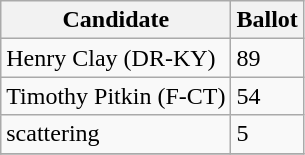<table class="wikitable">
<tr valign=bottom>
<th>Candidate</th>
<th>Ballot</th>
</tr>
<tr>
<td>Henry Clay (DR-KY)</td>
<td>89</td>
</tr>
<tr>
<td>Timothy Pitkin (F-CT)</td>
<td>54</td>
</tr>
<tr>
<td>scattering</td>
<td>5</td>
</tr>
<tr>
</tr>
</table>
